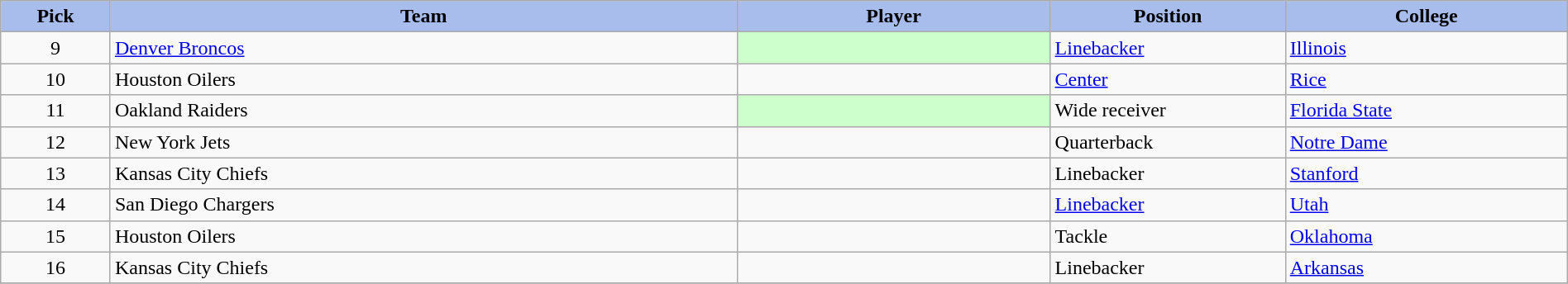<table class="wikitable sortable sortable" style="width: 100%">
<tr>
<th style="background:#A8BDEC;" width=7%>Pick</th>
<th style="background:#A8BDEC;" width=40%>Team</th>
<th style="background:#A8BDEC;" width=20%>Player</th>
<th style="background:#A8BDEC;" width=15%>Position</th>
<th style="background:#A8BDEC;" width=20%>College</th>
</tr>
<tr>
<td align=center>9</td>
<td><a href='#'>Denver Broncos</a></td>
<td bgcolor="#CCFFCC"></td>
<td><a href='#'>Linebacker</a></td>
<td><a href='#'>Illinois</a></td>
</tr>
<tr>
<td align=center>10</td>
<td>Houston Oilers</td>
<td></td>
<td><a href='#'>Center</a></td>
<td><a href='#'>Rice</a></td>
</tr>
<tr>
<td align=center>11</td>
<td>Oakland Raiders</td>
<td bgcolor="#CCFFCC"></td>
<td>Wide receiver</td>
<td><a href='#'>Florida State</a></td>
</tr>
<tr>
<td align=center>12</td>
<td>New York Jets</td>
<td></td>
<td>Quarterback</td>
<td><a href='#'>Notre Dame</a></td>
</tr>
<tr>
<td align=center>13</td>
<td>Kansas City Chiefs</td>
<td></td>
<td>Linebacker</td>
<td><a href='#'>Stanford</a></td>
</tr>
<tr>
<td align=center>14</td>
<td>San Diego Chargers</td>
<td></td>
<td><a href='#'>Linebacker</a></td>
<td><a href='#'>Utah</a></td>
</tr>
<tr>
<td align=center>15</td>
<td>Houston Oilers </td>
<td></td>
<td>Tackle</td>
<td><a href='#'>Oklahoma</a></td>
</tr>
<tr>
<td align=center>16</td>
<td>Kansas City Chiefs </td>
<td></td>
<td>Linebacker</td>
<td><a href='#'>Arkansas</a></td>
</tr>
<tr>
</tr>
</table>
